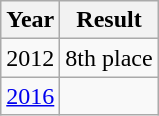<table class="wikitable"  style="text-align:center;">
<tr>
<th>Year</th>
<th>Result</th>
</tr>
<tr>
<td> 2012</td>
<td>8th place</td>
</tr>
<tr>
<td> <a href='#'>2016</a></td>
<td></td>
</tr>
</table>
